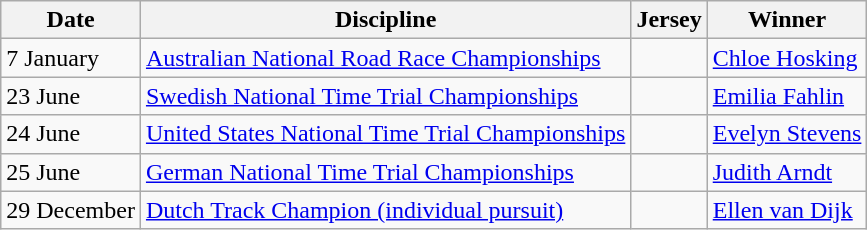<table class="wikitable">
<tr>
<th>Date</th>
<th>Discipline</th>
<th>Jersey</th>
<th>Winner</th>
</tr>
<tr>
<td>7 January</td>
<td><a href='#'>Australian National Road Race Championships</a></td>
<td></td>
<td><a href='#'>Chloe Hosking</a></td>
</tr>
<tr>
<td>23 June</td>
<td><a href='#'>Swedish National Time Trial Championships</a></td>
<td></td>
<td><a href='#'>Emilia Fahlin</a></td>
</tr>
<tr>
<td>24 June</td>
<td><a href='#'>United States National Time Trial Championships</a></td>
<td></td>
<td><a href='#'>Evelyn Stevens</a></td>
</tr>
<tr>
<td>25 June</td>
<td><a href='#'>German National Time Trial Championships</a></td>
<td></td>
<td><a href='#'>Judith Arndt</a></td>
</tr>
<tr>
<td>29 December</td>
<td><a href='#'>Dutch Track Champion (individual pursuit)</a></td>
<td></td>
<td><a href='#'>Ellen van Dijk</a></td>
</tr>
</table>
